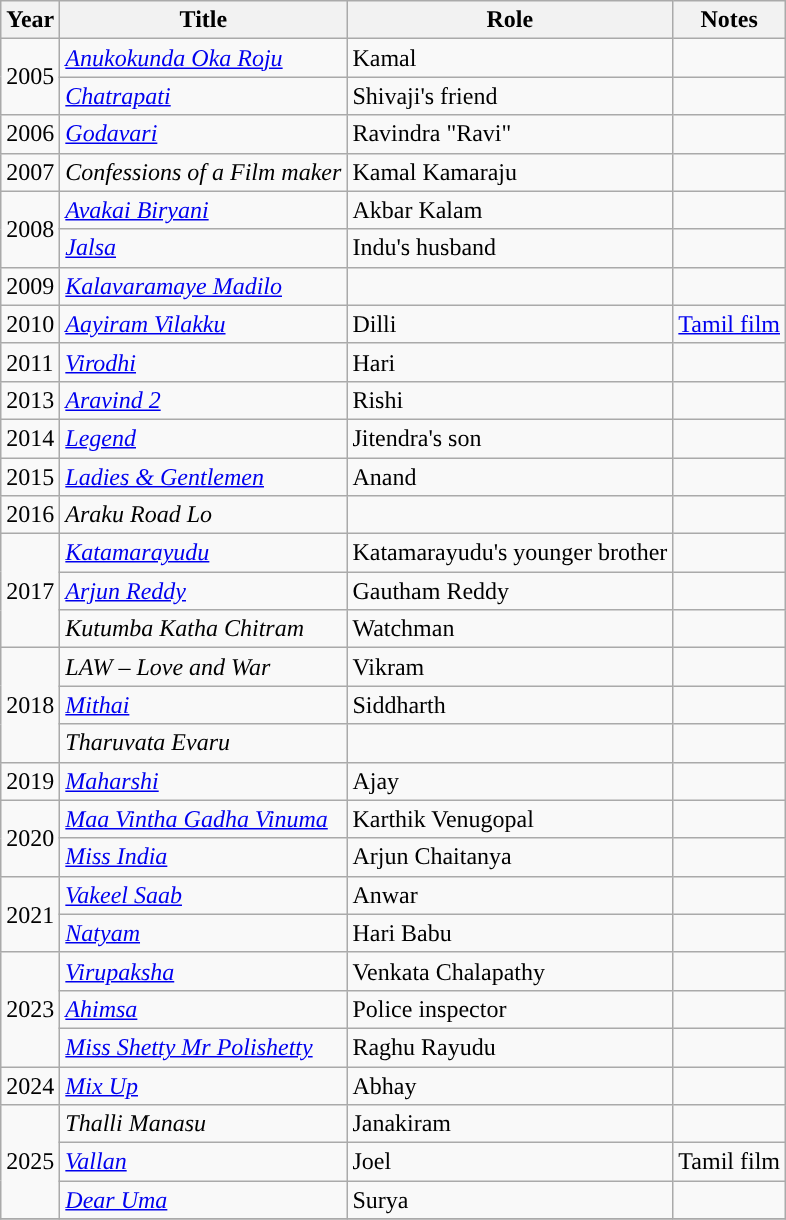<table class="wikitable sortable">
<tr>
<th>Year</th>
<th>Title</th>
<th>Role</th>
<th>Notes</th>
</tr>
<tr>
<td rowspan="2">2005</td>
<td><em><a href='#'>Anukokunda Oka Roju</a></em></td>
<td>Kamal</td>
<td></td>
</tr>
<tr>
<td><em><a href='#'>Chatrapati</a></em></td>
<td>Shivaji's friend</td>
<td></td>
</tr>
<tr>
<td>2006</td>
<td><em><a href='#'>Godavari</a></em></td>
<td>Ravindra "Ravi"</td>
<td></td>
</tr>
<tr>
<td>2007</td>
<td><em>Confessions of a Film maker</em></td>
<td>Kamal Kamaraju</td>
<td></td>
</tr>
<tr>
<td rowspan="2">2008</td>
<td><em><a href='#'>Avakai Biryani</a></em></td>
<td>Akbar Kalam</td>
<td></td>
</tr>
<tr>
<td><em><a href='#'>Jalsa</a></em></td>
<td>Indu's husband</td>
<td></td>
</tr>
<tr>
<td>2009</td>
<td><em><a href='#'>Kalavaramaye Madilo</a></em></td>
<td></td>
<td></td>
</tr>
<tr>
<td>2010</td>
<td><em><a href='#'>Aayiram Vilakku</a></em></td>
<td>Dilli</td>
<td><a href='#'>Tamil film</a></td>
</tr>
<tr>
<td>2011</td>
<td><em><a href='#'>Virodhi</a></em></td>
<td>Hari</td>
<td></td>
</tr>
<tr>
<td>2013</td>
<td><em><a href='#'>Aravind 2</a></em></td>
<td>Rishi</td>
<td></td>
</tr>
<tr>
<td>2014</td>
<td><em><a href='#'>Legend</a></em></td>
<td>Jitendra's son</td>
<td></td>
</tr>
<tr>
<td>2015</td>
<td><em><a href='#'>Ladies & Gentlemen</a></em></td>
<td>Anand</td>
<td></td>
</tr>
<tr>
<td>2016</td>
<td><em>Araku Road Lo</em></td>
<td></td>
<td></td>
</tr>
<tr>
<td rowspan="3">2017</td>
<td><em><a href='#'>Katamarayudu</a></em></td>
<td>Katamarayudu's younger brother</td>
<td></td>
</tr>
<tr>
<td><em><a href='#'>Arjun Reddy</a></em></td>
<td>Gautham Reddy</td>
<td></td>
</tr>
<tr>
<td><em>Kutumba Katha Chitram</em></td>
<td>Watchman</td>
<td></td>
</tr>
<tr>
<td rowspan="3">2018</td>
<td><em>LAW – Love and War</em></td>
<td>Vikram</td>
<td></td>
</tr>
<tr>
<td><em><a href='#'>Mithai</a></em></td>
<td>Siddharth</td>
<td></td>
</tr>
<tr>
<td><em>Tharuvata Evaru</em></td>
<td></td>
<td></td>
</tr>
<tr>
<td>2019</td>
<td><em><a href='#'>Maharshi</a></em></td>
<td>Ajay</td>
<td></td>
</tr>
<tr>
<td rowspan="2">2020</td>
<td><em><a href='#'>Maa Vintha Gadha Vinuma</a></em></td>
<td>Karthik Venugopal</td>
<td></td>
</tr>
<tr>
<td><em><a href='#'>Miss India</a></em></td>
<td>Arjun Chaitanya</td>
<td></td>
</tr>
<tr>
<td rowspan="2">2021</td>
<td><em><a href='#'>Vakeel Saab</a></em></td>
<td>Anwar</td>
<td></td>
</tr>
<tr>
<td><em><a href='#'>Natyam</a></em></td>
<td>Hari Babu</td>
<td></td>
</tr>
<tr>
<td rowspan="3">2023</td>
<td><em><a href='#'>Virupaksha</a></em></td>
<td>Venkata Chalapathy</td>
<td></td>
</tr>
<tr>
<td><em><a href='#'>Ahimsa</a></em></td>
<td>Police inspector</td>
<td></td>
</tr>
<tr>
<td><em><a href='#'>Miss Shetty Mr Polishetty</a></em></td>
<td>Raghu Rayudu</td>
<td></td>
</tr>
<tr>
<td>2024</td>
<td><em><a href='#'>Mix Up</a></em></td>
<td>Abhay</td>
<td></td>
</tr>
<tr>
<td rowspan="3">2025</td>
<td><em>Thalli Manasu</em></td>
<td>Janakiram</td>
<td></td>
</tr>
<tr>
<td><em><a href='#'>Vallan</a></em></td>
<td>Joel</td>
<td>Tamil film</td>
</tr>
<tr>
<td><a href='#'><em>Dear Uma</em></a></td>
<td>Surya</td>
<td></td>
</tr>
<tr>
</tr>
</table>
